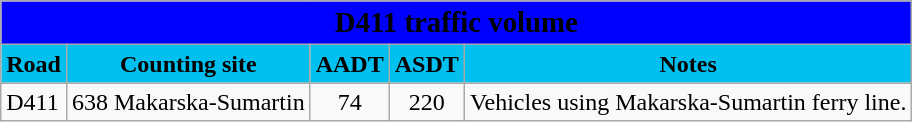<table class="wikitable">
<tr>
<td colspan=5 bgcolor=blue align=center style=margin-top:15><span><big><strong>D411 traffic volume</strong></big></span></td>
</tr>
<tr>
<td align=center bgcolor=00c0f0><strong>Road</strong></td>
<td align=center bgcolor=00c0f0><strong>Counting site</strong></td>
<td align=center bgcolor=00c0f0><strong>AADT</strong></td>
<td align=center bgcolor=00c0f0><strong>ASDT</strong></td>
<td align=center bgcolor=00c0f0><strong>Notes</strong></td>
</tr>
<tr>
<td> D411</td>
<td>638 Makarska-Sumartin</td>
<td align=center>74</td>
<td align=center>220</td>
<td>Vehicles using Makarska-Sumartin ferry line.</td>
</tr>
</table>
